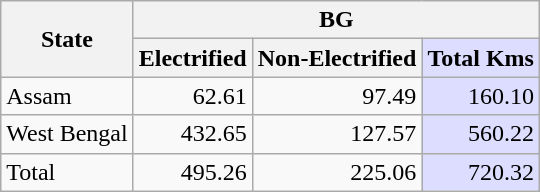<table class="wikitable" style="text-align:right">
<tr>
<th rowspan="2">State</th>
<th colspan="3">BG</th>
</tr>
<tr>
<th data-sort-type="numeric">Electrified</th>
<th data-sort-type="numeric">Non-Electrified</th>
<th data-sort-type="numeric" style="background-color: #ddf;">Total Kms</th>
</tr>
<tr>
<td align="left">Assam</td>
<td>62.61</td>
<td>97.49</td>
<td style="background-color: #ddf;">160.10</td>
</tr>
<tr>
<td align="left">West Bengal</td>
<td>432.65</td>
<td>127.57</td>
<td style="background-color: #ddf;" align="right">560.22</td>
</tr>
<tr>
<td align="left">Total</td>
<td>495.26</td>
<td>225.06</td>
<td style="background-color: #ddf;">720.32</td>
</tr>
</table>
